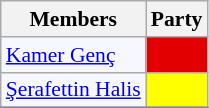<table class=wikitable style="border:1px solid #8888aa; background-color:#f7f8ff; padding:0px; font-size:90%;">
<tr>
<th>Members</th>
<th colspan="2">Party</th>
</tr>
<tr>
<td><a href='#'>Kamer Genç</a></td>
<td style="background: #e30000"></td>
</tr>
<tr>
<td><a href='#'>Şerafettin Halis</a></td>
<td style="background: #ffff00"></td>
</tr>
<tr>
</tr>
</table>
